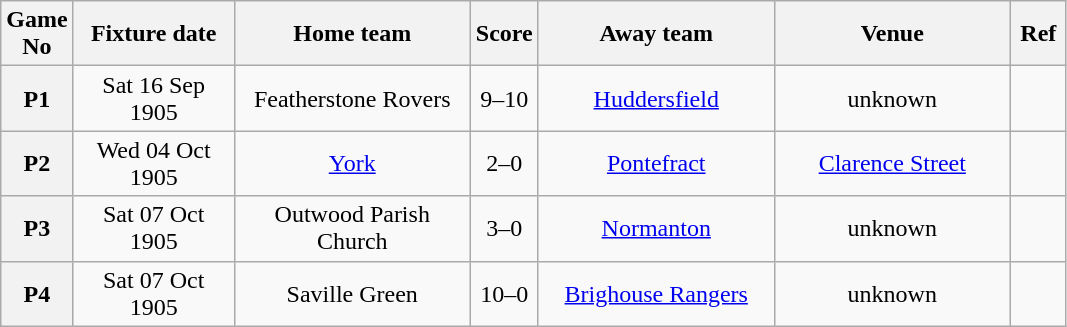<table class="wikitable" style="text-align:center;">
<tr>
<th width=20 abbr="No" scope="col">Game No</th>
<th width=100 abbr="Date" scope="col">Fixture date</th>
<th width=150 abbr="Home team" scope="col">Home team</th>
<th width=20 abbr="Score" scope="col">Score</th>
<th width=150 abbr="Away team" scope="col">Away team</th>
<th width=150 abbr="Venue" scope="col">Venue</th>
<th width=30 abbr="Ref" scope="col">Ref</th>
</tr>
<tr>
<th scope="row">P1</th>
<td>Sat 16 Sep 1905</td>
<td>Featherstone Rovers</td>
<td>9–10</td>
<td><a href='#'>Huddersfield</a></td>
<td>unknown</td>
<td></td>
</tr>
<tr>
<th scope="row">P2</th>
<td>Wed 04 Oct 1905</td>
<td><a href='#'>York</a></td>
<td>2–0</td>
<td><a href='#'>Pontefract</a></td>
<td><a href='#'>Clarence Street</a></td>
<td></td>
</tr>
<tr>
<th scope="row">P3</th>
<td>Sat 07 Oct 1905</td>
<td>Outwood Parish Church</td>
<td>3–0</td>
<td><a href='#'>Normanton</a></td>
<td>unknown</td>
<td></td>
</tr>
<tr>
<th scope="row">P4</th>
<td>Sat 07 Oct 1905</td>
<td>Saville Green</td>
<td>10–0</td>
<td><a href='#'>Brighouse Rangers</a></td>
<td>unknown</td>
<td></td>
</tr>
</table>
